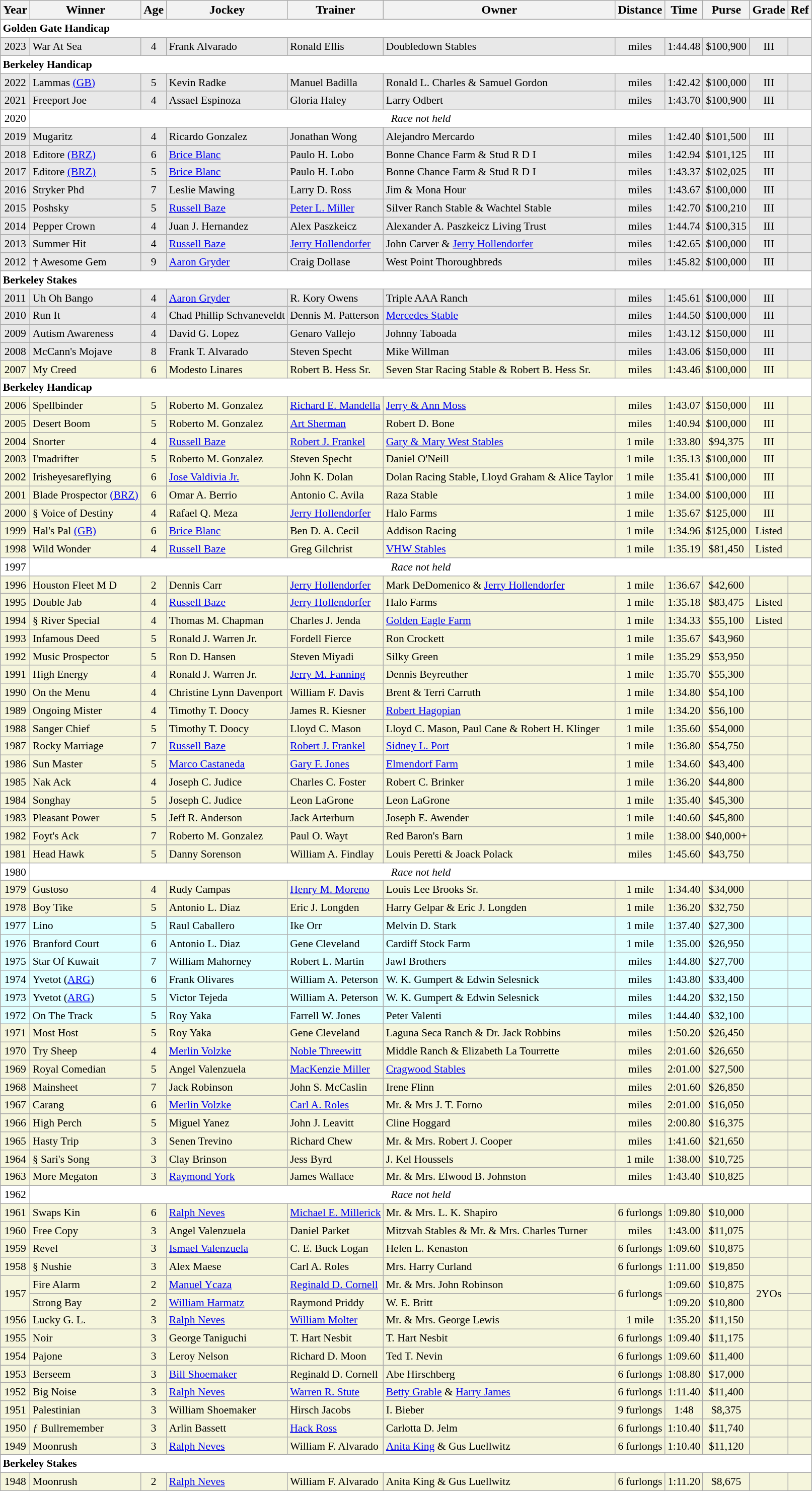<table class="wikitable sortable">
<tr>
<th>Year</th>
<th>Winner</th>
<th>Age</th>
<th>Jockey</th>
<th>Trainer</th>
<th>Owner</th>
<th>Distance</th>
<th>Time</th>
<th>Purse</th>
<th>Grade</th>
<th>Ref</th>
</tr>
<tr style="font-size:90%; background-color:white">
<td align="left" colspan=11><strong>Golden Gate Handicap</strong></td>
</tr>
<tr style="font-size:90%; background-color:#E8E8E8">
<td align=center>2023</td>
<td>War At Sea</td>
<td align=center>4</td>
<td>Frank Alvarado</td>
<td>Ronald Ellis</td>
<td>Doubledown Stables</td>
<td align=center> miles</td>
<td align=center>1:44.48</td>
<td align=center>$100,900</td>
<td align=center>III</td>
<td></td>
</tr>
<tr style="font-size:90%; background-color:white">
<td align="left" colspan=11><strong>Berkeley Handicap</strong></td>
</tr>
<tr style="font-size:90%; background-color:#E8E8E8">
<td align=center>2022</td>
<td>Lammas <a href='#'>(GB)</a></td>
<td align=center>5</td>
<td>Kevin Radke</td>
<td>Manuel Badilla</td>
<td>Ronald L. Charles & Samuel Gordon</td>
<td align=center> miles</td>
<td align=center>1:42.42</td>
<td align=center>$100,000</td>
<td align=center>III</td>
<td></td>
</tr>
<tr style="font-size:90%; background-color:#E8E8E8">
<td align=center>2021</td>
<td>Freeport Joe</td>
<td align=center>4</td>
<td>Assael Espinoza</td>
<td>Gloria Haley</td>
<td>Larry Odbert</td>
<td align=center> miles</td>
<td align=center>1:43.70</td>
<td align=center>$100,900</td>
<td align=center>III</td>
<td></td>
</tr>
<tr style="font-size:90%; background-color:white">
<td align="center">2020</td>
<td align="center" colspan=10><em>Race not held</em></td>
</tr>
<tr style="font-size:90%; background-color:#E8E8E8">
<td align=center>2019</td>
<td>Mugaritz</td>
<td align=center>4</td>
<td>Ricardo Gonzalez</td>
<td>Jonathan Wong</td>
<td>Alejandro Mercardo</td>
<td align=center> miles</td>
<td align=center>1:42.40</td>
<td align=center>$101,500</td>
<td align=center>III</td>
<td></td>
</tr>
<tr style="font-size:90%; background-color:#E8E8E8">
<td align=center>2018</td>
<td>Editore <a href='#'>(BRZ)</a></td>
<td align=center>6</td>
<td><a href='#'>Brice Blanc</a></td>
<td>Paulo H. Lobo</td>
<td>Bonne Chance Farm & Stud R D I</td>
<td align=center> miles</td>
<td align=center>1:42.94</td>
<td align=center>$101,125</td>
<td align=center>III</td>
<td></td>
</tr>
<tr style="font-size:90%; background-color:#E8E8E8">
<td align=center>2017</td>
<td>Editore <a href='#'>(BRZ)</a></td>
<td align=center>5</td>
<td><a href='#'>Brice Blanc</a></td>
<td>Paulo H. Lobo</td>
<td>Bonne Chance Farm & Stud R D I</td>
<td align=center> miles</td>
<td align=center>1:43.37</td>
<td align=center>$102,025</td>
<td align=center>III</td>
<td></td>
</tr>
<tr style="font-size:90%; background-color:#E8E8E8">
<td align=center>2016</td>
<td>Stryker Phd</td>
<td align=center>7</td>
<td>Leslie Mawing</td>
<td>Larry D. Ross</td>
<td>Jim & Mona Hour</td>
<td align=center> miles</td>
<td align=center>1:43.67</td>
<td align=center>$100,000</td>
<td align=center>III</td>
<td></td>
</tr>
<tr style="font-size:90%; background-color:#E8E8E8">
<td align=center>2015</td>
<td>Poshsky</td>
<td align=center>5</td>
<td><a href='#'>Russell Baze</a></td>
<td><a href='#'>Peter L. Miller</a></td>
<td>Silver Ranch Stable & Wachtel Stable</td>
<td align=center> miles</td>
<td align=center>1:42.70</td>
<td align=center>$100,210</td>
<td align=center>III</td>
<td></td>
</tr>
<tr style="font-size:90%; background-color:#E8E8E8">
<td align=center>2014</td>
<td>Pepper Crown</td>
<td align=center>4</td>
<td>Juan J. Hernandez</td>
<td>Alex Paszkeicz</td>
<td>Alexander A. Paszkeicz Living Trust</td>
<td align=center> miles</td>
<td align=center>1:44.74</td>
<td align=center>$100,315</td>
<td align=center>III</td>
<td></td>
</tr>
<tr style="font-size:90%; background-color:#E8E8E8">
<td align=center>2013</td>
<td>Summer Hit</td>
<td align=center>4</td>
<td><a href='#'>Russell Baze</a></td>
<td><a href='#'>Jerry Hollendorfer</a></td>
<td>John Carver & <a href='#'>Jerry Hollendorfer</a></td>
<td align=center> miles</td>
<td align=center>1:42.65</td>
<td align=center>$100,000</td>
<td align=center>III</td>
<td></td>
</tr>
<tr style="font-size:90%; background-color:#E8E8E8">
<td align=center>2012</td>
<td>† Awesome Gem</td>
<td align=center>9</td>
<td><a href='#'>Aaron Gryder</a></td>
<td>Craig Dollase</td>
<td>West Point Thoroughbreds</td>
<td align=center> miles</td>
<td align=center>1:45.82</td>
<td align=center>$100,000</td>
<td align=center>III</td>
<td></td>
</tr>
<tr style="font-size:90%; background-color:white">
<td align="left" colspan=11><strong>Berkeley Stakes</strong></td>
</tr>
<tr style="font-size:90%; background-color:#E8E8E8">
<td align=center>2011</td>
<td>Uh Oh Bango</td>
<td align=center>4</td>
<td><a href='#'>Aaron Gryder</a></td>
<td>R. Kory Owens</td>
<td>Triple AAA Ranch</td>
<td align=center> miles</td>
<td align=center>1:45.61</td>
<td align=center>$100,000</td>
<td align=center>III</td>
<td></td>
</tr>
<tr style="font-size:90%; background-color:#E8E8E8">
<td align=center>2010</td>
<td>Run It</td>
<td align=center>4</td>
<td>Chad Phillip Schvaneveldt</td>
<td>Dennis M. Patterson</td>
<td><a href='#'>Mercedes Stable</a></td>
<td align=center> miles</td>
<td align=center>1:44.50</td>
<td align=center>$100,000</td>
<td align=center>III</td>
<td></td>
</tr>
<tr style="font-size:90%; background-color:#E8E8E8">
<td align=center>2009</td>
<td>Autism Awareness</td>
<td align=center>4</td>
<td>David G. Lopez</td>
<td>Genaro Vallejo</td>
<td>Johnny Taboada</td>
<td align=center> miles</td>
<td align=center>1:43.12</td>
<td align=center>$150,000</td>
<td align=center>III</td>
<td></td>
</tr>
<tr style="font-size:90%; background-color:#E8E8E8">
<td align=center>2008</td>
<td>McCann's Mojave</td>
<td align=center>8</td>
<td>Frank T. Alvarado</td>
<td>Steven Specht</td>
<td>Mike Willman</td>
<td align=center> miles</td>
<td align=center>1:43.06</td>
<td align=center>$150,000</td>
<td align=center>III</td>
<td></td>
</tr>
<tr style="font-size:90%; background-color:beige">
<td align=center>2007</td>
<td>My Creed</td>
<td align=center>6</td>
<td>Modesto Linares</td>
<td>Robert B. Hess Sr.</td>
<td>Seven Star Racing Stable & Robert B. Hess Sr.</td>
<td align=center> miles</td>
<td align=center>1:43.46</td>
<td align=center>$100,000</td>
<td align=center>III</td>
<td></td>
</tr>
<tr style="font-size:90%; background-color:white">
<td align="left" colspan=11><strong>Berkeley Handicap</strong></td>
</tr>
<tr style="font-size:90%; background-color:beige">
<td align=center>2006</td>
<td>Spellbinder</td>
<td align=center>5</td>
<td>Roberto M. Gonzalez</td>
<td><a href='#'>Richard E. Mandella</a></td>
<td><a href='#'>Jerry & Ann Moss</a></td>
<td align=center> miles</td>
<td align=center>1:43.07</td>
<td align=center>$150,000</td>
<td align=center>III</td>
<td></td>
</tr>
<tr style="font-size:90%; background-color:beige">
<td align=center>2005</td>
<td>Desert Boom</td>
<td align=center>5</td>
<td>Roberto M. Gonzalez</td>
<td><a href='#'>Art Sherman</a></td>
<td>Robert D. Bone</td>
<td align=center> miles</td>
<td align=center>1:40.94</td>
<td align=center>$100,000</td>
<td align=center>III</td>
<td></td>
</tr>
<tr style="font-size:90%; background-color:beige">
<td align=center>2004</td>
<td>Snorter</td>
<td align=center>4</td>
<td><a href='#'>Russell Baze</a></td>
<td><a href='#'>Robert J. Frankel</a></td>
<td><a href='#'>Gary & Mary West Stables</a></td>
<td align=center>1 mile</td>
<td align=center>1:33.80</td>
<td align=center>$94,375</td>
<td align=center>III</td>
<td></td>
</tr>
<tr style="font-size:90%; background-color:beige">
<td align=center>2003</td>
<td>I'madrifter</td>
<td align=center>5</td>
<td>Roberto M. Gonzalez</td>
<td>Steven Specht</td>
<td>Daniel O'Neill</td>
<td align=center>1 mile</td>
<td align=center>1:35.13</td>
<td align=center>$100,000</td>
<td align=center>III</td>
<td></td>
</tr>
<tr style="font-size:90%; background-color:beige">
<td align=center>2002</td>
<td>Irisheyesareflying</td>
<td align=center>6</td>
<td><a href='#'>Jose Valdivia Jr.</a></td>
<td>John K. Dolan</td>
<td>Dolan Racing Stable, Lloyd Graham & Alice Taylor</td>
<td align=center>1 mile</td>
<td align=center>1:35.41</td>
<td align=center>$100,000</td>
<td align=center>III</td>
<td></td>
</tr>
<tr style="font-size:90%; background-color:beige">
<td align=center>2001</td>
<td>Blade Prospector <a href='#'>(BRZ)</a></td>
<td align=center>6</td>
<td>Omar A. Berrio</td>
<td>Antonio C. Avila</td>
<td>Raza Stable</td>
<td align=center>1 mile</td>
<td align=center>1:34.00</td>
<td align=center>$100,000</td>
<td align=center>III</td>
<td></td>
</tr>
<tr style="font-size:90%; background-color:beige">
<td align=center>2000</td>
<td>§ Voice of Destiny</td>
<td align=center>4</td>
<td>Rafael Q. Meza</td>
<td><a href='#'>Jerry Hollendorfer</a></td>
<td>Halo Farms</td>
<td align=center>1 mile</td>
<td align=center>1:35.67</td>
<td align=center>$125,000</td>
<td align=center>III</td>
<td></td>
</tr>
<tr style="font-size:90%; background-color:beige">
<td align=center>1999</td>
<td>Hal's Pal <a href='#'>(GB)</a></td>
<td align=center>6</td>
<td><a href='#'>Brice Blanc</a></td>
<td>Ben D. A. Cecil</td>
<td>Addison Racing</td>
<td align=center>1 mile</td>
<td align=center>1:34.96</td>
<td align=center>$125,000</td>
<td align=center>Listed</td>
<td></td>
</tr>
<tr style="font-size:90%; background-color:beige">
<td align=center>1998</td>
<td>Wild Wonder</td>
<td align=center>4</td>
<td><a href='#'>Russell Baze</a></td>
<td>Greg Gilchrist</td>
<td><a href='#'>VHW Stables</a></td>
<td align=center>1 mile</td>
<td align=center>1:35.19</td>
<td align=center>$81,450</td>
<td align=center>Listed</td>
<td></td>
</tr>
<tr style="font-size:90%; background-color:white">
<td align="center">1997</td>
<td align="center" colspan=10><em>Race not held</em></td>
</tr>
<tr style="font-size:90%; background-color:beige">
<td align=center>1996</td>
<td>Houston Fleet M D</td>
<td align=center>2</td>
<td>Dennis Carr</td>
<td><a href='#'>Jerry Hollendorfer</a></td>
<td>Mark DeDomenico & <a href='#'>Jerry Hollendorfer</a></td>
<td align=center>1 mile</td>
<td align=center>1:36.67</td>
<td align=center>$42,600</td>
<td align=center></td>
<td></td>
</tr>
<tr style="font-size:90%; background-color:beige">
<td align=center>1995</td>
<td>Double Jab</td>
<td align=center>4</td>
<td><a href='#'>Russell Baze</a></td>
<td><a href='#'>Jerry Hollendorfer</a></td>
<td>Halo Farms</td>
<td align=center>1 mile</td>
<td align=center>1:35.18</td>
<td align=center>$83,475</td>
<td align=center>Listed</td>
<td></td>
</tr>
<tr style="font-size:90%; background-color:beige">
<td align=center>1994</td>
<td>§ River Special</td>
<td align=center>4</td>
<td>Thomas M. Chapman</td>
<td>Charles J. Jenda</td>
<td><a href='#'>Golden Eagle Farm</a></td>
<td align=center>1 mile</td>
<td align=center>1:34.33</td>
<td align=center>$55,100</td>
<td align=center>Listed</td>
<td></td>
</tr>
<tr style="font-size:90%; background-color:beige">
<td align=center>1993</td>
<td>Infamous Deed</td>
<td align=center>5</td>
<td>Ronald J. Warren Jr.</td>
<td>Fordell Fierce</td>
<td>Ron Crockett</td>
<td align=center>1 mile</td>
<td align=center>1:35.67</td>
<td align=center>$43,960</td>
<td align=center></td>
<td></td>
</tr>
<tr style="font-size:90%; background-color:beige">
<td align=center>1992</td>
<td>Music Prospector</td>
<td align=center>5</td>
<td>Ron D. Hansen</td>
<td>Steven Miyadi</td>
<td>Silky Green</td>
<td align=center>1 mile</td>
<td align=center>1:35.29</td>
<td align=center>$53,950</td>
<td align=center></td>
<td></td>
</tr>
<tr style="font-size:90%; background-color:beige">
<td align=center>1991</td>
<td>High Energy</td>
<td align=center>4</td>
<td>Ronald J. Warren Jr.</td>
<td><a href='#'>Jerry M. Fanning</a></td>
<td>Dennis Beyreuther</td>
<td align=center>1 mile</td>
<td align=center>1:35.70</td>
<td align=center>$55,300</td>
<td align=center></td>
<td></td>
</tr>
<tr style="font-size:90%; background-color:beige">
<td align=center>1990</td>
<td>On the Menu</td>
<td align=center>4</td>
<td>Christine Lynn Davenport</td>
<td>William F. Davis</td>
<td>Brent & Terri Carruth</td>
<td align=center>1 mile</td>
<td align=center>1:34.80</td>
<td align=center>$54,100</td>
<td align=center></td>
<td></td>
</tr>
<tr style="font-size:90%; background-color:beige">
<td align=center>1989</td>
<td>Ongoing Mister</td>
<td align=center>4</td>
<td>Timothy T. Doocy</td>
<td>James R. Kiesner</td>
<td><a href='#'>Robert Hagopian</a></td>
<td align=center>1 mile</td>
<td align=center>1:34.20</td>
<td align=center>$56,100</td>
<td align=center></td>
<td></td>
</tr>
<tr style="font-size:90%; background-color:beige">
<td align=center>1988</td>
<td>Sanger Chief</td>
<td align=center>5</td>
<td>Timothy T. Doocy</td>
<td>Lloyd C. Mason</td>
<td>Lloyd C. Mason, Paul Cane & Robert H. Klinger</td>
<td align=center>1 mile</td>
<td align=center>1:35.60</td>
<td align=center>$54,000</td>
<td align=center></td>
<td></td>
</tr>
<tr style="font-size:90%; background-color:beige">
<td align=center>1987</td>
<td>Rocky Marriage</td>
<td align=center>7</td>
<td><a href='#'>Russell Baze</a></td>
<td><a href='#'>Robert J. Frankel</a></td>
<td><a href='#'>Sidney L. Port</a></td>
<td align=center>1 mile</td>
<td align=center>1:36.80</td>
<td align=center>$54,750</td>
<td align=center></td>
<td></td>
</tr>
<tr style="font-size:90%; background-color:beige">
<td align=center>1986</td>
<td>Sun Master</td>
<td align=center>5</td>
<td><a href='#'>Marco Castaneda</a></td>
<td><a href='#'>Gary F. Jones</a></td>
<td><a href='#'>Elmendorf Farm</a></td>
<td align=center>1 mile</td>
<td align=center>1:34.60</td>
<td align=center>$43,400</td>
<td align=center></td>
<td></td>
</tr>
<tr style="font-size:90%; background-color:beige">
<td align=center>1985</td>
<td>Nak Ack</td>
<td align=center>4</td>
<td>Joseph C. Judice</td>
<td>Charles C. Foster</td>
<td>Robert C. Brinker</td>
<td align=center>1 mile</td>
<td align=center>1:36.20</td>
<td align=center>$44,800</td>
<td align=center></td>
<td></td>
</tr>
<tr style="font-size:90%; background-color:beige">
<td align=center>1984</td>
<td>Songhay</td>
<td align=center>5</td>
<td>Joseph C. Judice</td>
<td>Leon LaGrone</td>
<td>Leon LaGrone</td>
<td align=center>1 mile</td>
<td align=center>1:35.40</td>
<td align=center>$45,300</td>
<td align=center></td>
<td></td>
</tr>
<tr style="font-size:90%; background-color:beige">
<td align=center>1983</td>
<td>Pleasant Power</td>
<td align=center>5</td>
<td>Jeff R. Anderson</td>
<td>Jack Arterburn</td>
<td>Joseph E. Awender</td>
<td align=center>1 mile</td>
<td align=center>1:40.60</td>
<td align=center>$45,800</td>
<td align=center></td>
<td></td>
</tr>
<tr style="font-size:90%; background-color:beige">
<td align=center>1982</td>
<td>Foyt's Ack</td>
<td align=center>7</td>
<td>Roberto M. Gonzalez</td>
<td>Paul O. Wayt</td>
<td>Red Baron's Barn</td>
<td align=center>1 mile</td>
<td align=center>1:38.00</td>
<td align=center>$40,000+</td>
<td align=center></td>
<td></td>
</tr>
<tr style="font-size:90%; background-color:beige">
<td align=center>1981</td>
<td>Head Hawk</td>
<td align=center>5</td>
<td>Danny Sorenson</td>
<td>William A. Findlay</td>
<td>Louis Peretti & Joack Polack</td>
<td align=center> miles</td>
<td align=center>1:45.60</td>
<td align=center>$43,750</td>
<td align=center></td>
<td></td>
</tr>
<tr style="font-size:90%; background-color:white">
<td align="center">1980</td>
<td align="center" colspan=10><em>Race not held</em></td>
</tr>
<tr style="font-size:90%; background-color:beige">
<td align=center>1979</td>
<td>Gustoso</td>
<td align=center>4</td>
<td>Rudy Campas</td>
<td><a href='#'>Henry M. Moreno</a></td>
<td>Louis Lee Brooks Sr.</td>
<td align=center>1 mile</td>
<td align=center>1:34.40</td>
<td align=center>$34,000</td>
<td align=center></td>
<td></td>
</tr>
<tr style="font-size:90%; background-color:beige">
<td align=center>1978</td>
<td>Boy Tike</td>
<td align=center>5</td>
<td>Antonio L. Diaz</td>
<td>Eric J. Longden</td>
<td>Harry Gelpar & Eric J. Longden</td>
<td align=center>1 mile</td>
<td align=center>1:36.20</td>
<td align=center>$32,750</td>
<td align=center></td>
<td></td>
</tr>
<tr style="font-size:90%; background-color:lightcyan">
<td align=center>1977</td>
<td>Lino</td>
<td align=center>5</td>
<td>Raul Caballero</td>
<td>Ike Orr</td>
<td>Melvin D. Stark</td>
<td align=center>1 mile</td>
<td align=center>1:37.40</td>
<td align=center>$27,300</td>
<td align=center></td>
<td></td>
</tr>
<tr style="font-size:90%; background-color:lightcyan">
<td align=center>1976</td>
<td>Branford Court</td>
<td align=center>6</td>
<td>Antonio L. Diaz</td>
<td>Gene Cleveland</td>
<td>Cardiff Stock Farm</td>
<td align=center>1 mile</td>
<td align=center>1:35.00</td>
<td align=center>$26,950</td>
<td align=center></td>
<td></td>
</tr>
<tr style="font-size:90%; background-color:lightcyan">
<td align=center>1975</td>
<td>Star Of Kuwait</td>
<td align=center>7</td>
<td>William Mahorney</td>
<td>Robert L. Martin</td>
<td>Jawl Brothers</td>
<td align=center> miles</td>
<td align=center>1:44.80</td>
<td align=center>$27,700</td>
<td align=center></td>
<td></td>
</tr>
<tr style="font-size:90%; background-color:lightcyan">
<td align=center>1974</td>
<td>Yvetot (<a href='#'>ARG</a>)</td>
<td align=center>6</td>
<td>Frank Olivares</td>
<td>William A. Peterson</td>
<td>W. K. Gumpert & Edwin Selesnick</td>
<td align=center> miles</td>
<td align=center>1:43.80</td>
<td align=center>$33,400</td>
<td align=center></td>
<td></td>
</tr>
<tr style="font-size:90%; background-color:lightcyan">
<td align=center>1973</td>
<td>Yvetot (<a href='#'>ARG</a>)</td>
<td align=center>5</td>
<td>Victor Tejeda</td>
<td>William A. Peterson</td>
<td>W. K. Gumpert & Edwin Selesnick</td>
<td align=center> miles</td>
<td align=center>1:44.20</td>
<td align=center>$32,150</td>
<td align=center></td>
<td></td>
</tr>
<tr style="font-size:90%; background-color:lightcyan">
<td align=center>1972</td>
<td>On The Track</td>
<td align=center>5</td>
<td>Roy Yaka</td>
<td>Farrell W. Jones</td>
<td>Peter Valenti</td>
<td align=center> miles</td>
<td align=center>1:44.40</td>
<td align=center>$32,100</td>
<td align=center></td>
<td></td>
</tr>
<tr style="font-size:90%; background-color:beige">
<td align=center>1971</td>
<td>Most Host</td>
<td align=center>5</td>
<td>Roy Yaka</td>
<td>Gene Cleveland</td>
<td>Laguna Seca Ranch & Dr. Jack Robbins</td>
<td align=center> miles</td>
<td align=center>1:50.20</td>
<td align=center>$26,450</td>
<td align=center></td>
<td></td>
</tr>
<tr style="font-size:90%; background-color:beige">
<td align=center>1970</td>
<td>Try Sheep</td>
<td align=center>4</td>
<td><a href='#'>Merlin Volzke</a></td>
<td><a href='#'>Noble Threewitt</a></td>
<td>Middle Ranch & Elizabeth La Tourrette</td>
<td align=center> miles</td>
<td align=center>2:01.60</td>
<td align=center>$26,650</td>
<td align=center></td>
<td></td>
</tr>
<tr style="font-size:90%; background-color:beige">
<td align=center>1969</td>
<td>Royal Comedian</td>
<td align=center>5</td>
<td>Angel Valenzuela</td>
<td><a href='#'>MacKenzie Miller</a></td>
<td><a href='#'>Cragwood Stables</a></td>
<td align=center> miles</td>
<td align=center>2:01.00</td>
<td align=center>$27,500</td>
<td align=center></td>
<td></td>
</tr>
<tr style="font-size:90%; background-color:beige">
<td align=center>1968</td>
<td>Mainsheet</td>
<td align=center>7</td>
<td>Jack Robinson</td>
<td>John S. McCaslin</td>
<td>Irene Flinn</td>
<td align=center> miles</td>
<td align=center>2:01.60</td>
<td align=center>$26,850</td>
<td align=center></td>
<td></td>
</tr>
<tr style="font-size:90%; background-color:beige">
<td align=center>1967</td>
<td>Carang</td>
<td align=center>6</td>
<td><a href='#'>Merlin Volzke</a></td>
<td><a href='#'>Carl A. Roles</a></td>
<td>Mr. & Mrs J. T. Forno</td>
<td align=center> miles</td>
<td align=center>2:01.00</td>
<td align=center>$16,050</td>
<td align=center></td>
<td></td>
</tr>
<tr style="font-size:90%; background-color:beige">
<td align=center>1966</td>
<td>High Perch</td>
<td align=center>5</td>
<td>Miguel Yanez</td>
<td>John J. Leavitt</td>
<td>Cline Hoggard</td>
<td align=center> miles</td>
<td align=center>2:00.80</td>
<td align=center>$16,375</td>
<td align=center></td>
<td></td>
</tr>
<tr style="font-size:90%; background-color:beige">
<td align=center>1965</td>
<td>Hasty Trip</td>
<td align=center>3</td>
<td>Senen Trevino</td>
<td>Richard Chew</td>
<td>Mr. & Mrs. Robert J. Cooper</td>
<td align=center> miles</td>
<td align=center>1:41.60</td>
<td align=center>$21,650</td>
<td align=center></td>
<td></td>
</tr>
<tr style="font-size:90%; background-color:beige">
<td align=center>1964</td>
<td>§ Sari's Song</td>
<td align=center>3</td>
<td>Clay Brinson</td>
<td>Jess Byrd</td>
<td>J. Kel Houssels</td>
<td align=center>1 mile</td>
<td align=center>1:38.00</td>
<td align=center>$10,725</td>
<td align=center></td>
<td></td>
</tr>
<tr style="font-size:90%; background-color:beige">
<td align=center>1963</td>
<td>More Megaton</td>
<td align=center>3</td>
<td><a href='#'>Raymond York</a></td>
<td>James Wallace</td>
<td>Mr. & Mrs. Elwood B. Johnston</td>
<td align=center> miles</td>
<td align=center>1:43.40</td>
<td align=center>$10,825</td>
<td align=center></td>
<td></td>
</tr>
<tr style="font-size:90%; background-color:white">
<td align="center">1962</td>
<td align="center" colspan=10><em>Race not held</em></td>
</tr>
<tr style="font-size:90%; background-color:beige">
<td align=center>1961</td>
<td>Swaps Kin</td>
<td align=center>6</td>
<td><a href='#'>Ralph Neves</a></td>
<td><a href='#'>Michael E. Millerick</a></td>
<td>Mr. & Mrs. L. K. Shapiro</td>
<td align=center>6 furlongs</td>
<td align=center>1:09.80</td>
<td align=center>$10,000</td>
<td align=center></td>
<td></td>
</tr>
<tr style="font-size:90%; background-color:beige">
<td align=center>1960</td>
<td>Free Copy</td>
<td align=center>3</td>
<td>Angel Valenzuela</td>
<td>Daniel Parket</td>
<td>Mitzvah Stables & Mr. & Mrs. Charles Turner</td>
<td align=center> miles</td>
<td align=center>1:43.00</td>
<td align=center>$11,075</td>
<td align=center></td>
<td></td>
</tr>
<tr style="font-size:90%; background-color:beige">
<td align=center>1959</td>
<td>Revel</td>
<td align=center>3</td>
<td><a href='#'>Ismael Valenzuela</a></td>
<td>C. E. Buck Logan</td>
<td>Helen L. Kenaston</td>
<td align=center>6 furlongs</td>
<td align=center>1:09.60</td>
<td align=center>$10,875</td>
<td align=center></td>
<td></td>
</tr>
<tr style="font-size:90%; background-color:beige">
<td align=center>1958</td>
<td>§ Nushie</td>
<td align=center>3</td>
<td>Alex Maese</td>
<td>Carl A. Roles</td>
<td>Mrs. Harry Curland</td>
<td align=center>6 furlongs</td>
<td align=center>1:11.00</td>
<td align=center>$19,850</td>
<td align=center></td>
<td></td>
</tr>
<tr style="font-size:90%; background-color:beige">
<td align=center rowspan=2>1957</td>
<td>Fire Alarm</td>
<td align=center>2</td>
<td><a href='#'>Manuel Ycaza</a></td>
<td><a href='#'>Reginald D. Cornell</a></td>
<td>Mr. & Mrs. John Robinson</td>
<td align=center rowspan=2>6 furlongs</td>
<td align=center>1:09.60</td>
<td align=center>$10,875</td>
<td align=center rowspan=2>2YOs</td>
<td></td>
</tr>
<tr style="font-size:90%; background-color:beige">
<td>Strong Bay</td>
<td align=center>2</td>
<td><a href='#'>William Harmatz</a></td>
<td>Raymond Priddy</td>
<td>W. E. Britt</td>
<td align=center>1:09.20</td>
<td align=center>$10,800</td>
<td></td>
</tr>
<tr style="font-size:90%; background-color:beige">
<td align=center>1956</td>
<td>Lucky G. L.</td>
<td align=center>3</td>
<td><a href='#'>Ralph Neves</a></td>
<td><a href='#'>William Molter</a></td>
<td>Mr. & Mrs. George Lewis</td>
<td align=center>1 mile</td>
<td align=center>1:35.20</td>
<td align=center>$11,150</td>
<td align=center></td>
<td></td>
</tr>
<tr style="font-size:90%; background-color:beige">
<td align=center>1955</td>
<td>Noir</td>
<td align=center>3</td>
<td>George Taniguchi</td>
<td>T. Hart Nesbit</td>
<td>T. Hart Nesbit</td>
<td align=center>6 furlongs</td>
<td align=center>1:09.40</td>
<td align=center>$11,175</td>
<td align=center></td>
<td></td>
</tr>
<tr style="font-size:90%; background-color:beige">
<td align=center>1954</td>
<td>Pajone</td>
<td align=center>3</td>
<td>Leroy Nelson</td>
<td>Richard D. Moon</td>
<td>Ted T. Nevin</td>
<td align=center>6 furlongs</td>
<td align=center>1:09.60</td>
<td align=center>$11,400</td>
<td align=center></td>
<td></td>
</tr>
<tr style="font-size:90%; background-color:beige">
<td align=center>1953</td>
<td>Berseem</td>
<td align=center>3</td>
<td><a href='#'>Bill Shoemaker</a></td>
<td>Reginald D. Cornell</td>
<td>Abe Hirschberg</td>
<td align=center>6 furlongs</td>
<td align=center>1:08.80</td>
<td align=center>$17,000</td>
<td align=center></td>
<td></td>
</tr>
<tr style="font-size:90%; background-color:beige">
<td align=center>1952</td>
<td>Big Noise</td>
<td align=center>3</td>
<td><a href='#'>Ralph Neves</a></td>
<td><a href='#'>Warren R. Stute</a></td>
<td><a href='#'>Betty Grable</a> & <a href='#'>Harry James</a></td>
<td align=center>6 furlongs</td>
<td align=center>1:11.40</td>
<td align=center>$11,400</td>
<td align=center></td>
<td></td>
</tr>
<tr style="font-size:90%; background-color:beige">
<td align=center>1951</td>
<td>Palestinian</td>
<td align=center>3</td>
<td>William Shoemaker</td>
<td>Hirsch Jacobs</td>
<td>I. Bieber</td>
<td align=center>9 furlongs</td>
<td align=center>1:48</td>
<td align=center>$8,375</td>
<td align=center></td>
<td></td>
</tr>
<tr style="font-size:90%; background-color:beige">
<td align=center>1950</td>
<td>ƒ Bullremember</td>
<td align=center>3</td>
<td>Arlin Bassett</td>
<td><a href='#'>Hack Ross</a></td>
<td>Carlotta D. Jelm</td>
<td align=center>6 furlongs</td>
<td align=center>1:10.40</td>
<td align=center>$11,740</td>
<td align=center></td>
<td></td>
</tr>
<tr style="font-size:90%; background-color:beige">
<td align=center>1949</td>
<td>Moonrush</td>
<td align=center>3</td>
<td><a href='#'>Ralph Neves</a></td>
<td>William F. Alvarado</td>
<td><a href='#'>Anita King</a> & Gus Luellwitz</td>
<td align=center>6 furlongs</td>
<td align=center>1:10.40</td>
<td align=center>$11,120</td>
<td align=center></td>
<td></td>
</tr>
<tr style="font-size:90%; background-color:white">
<td align="left" colspan=11><strong>Berkeley  Stakes</strong></td>
</tr>
<tr style="font-size:90%; background-color:beige">
<td align=center>1948</td>
<td>Moonrush</td>
<td align=center>2</td>
<td><a href='#'>Ralph Neves</a></td>
<td>William F. Alvarado</td>
<td>Anita King & Gus Luellwitz</td>
<td align=center>6 furlongs</td>
<td align=center>1:11.20</td>
<td align=center>$8,675</td>
<td align=center></td>
<td></td>
</tr>
</table>
